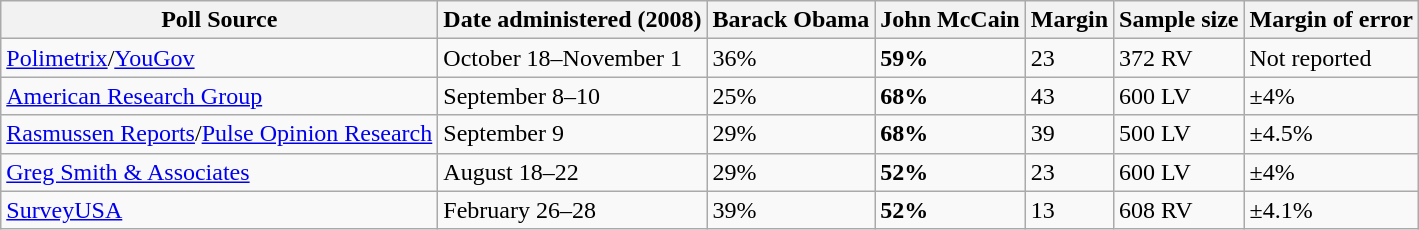<table class="wikitable collapsible">
<tr>
<th>Poll Source</th>
<th>Date administered (2008)</th>
<th>Barack Obama</th>
<th>John McCain</th>
<th>Margin</th>
<th>Sample size</th>
<th>Margin of error</th>
</tr>
<tr>
<td><a href='#'>Polimetrix</a>/<a href='#'>YouGov</a></td>
<td>October 18–November 1</td>
<td>36%</td>
<td><strong>59%</strong></td>
<td>23</td>
<td>372 RV</td>
<td>Not reported</td>
</tr>
<tr>
<td><a href='#'>American Research Group</a></td>
<td>September 8–10</td>
<td>25%</td>
<td><strong>68%</strong></td>
<td>43</td>
<td>600 LV</td>
<td>±4%</td>
</tr>
<tr>
<td><a href='#'>Rasmussen Reports</a>/<a href='#'>Pulse Opinion Research</a></td>
<td>September 9</td>
<td>29%</td>
<td><strong>68%</strong></td>
<td>39</td>
<td>500 LV</td>
<td>±4.5%</td>
</tr>
<tr>
<td><a href='#'>Greg Smith & Associates</a></td>
<td>August 18–22</td>
<td>29%</td>
<td><strong>52%</strong></td>
<td>23</td>
<td>600 LV</td>
<td>±4%</td>
</tr>
<tr>
<td><a href='#'>SurveyUSA</a></td>
<td>February 26–28</td>
<td>39%</td>
<td><strong>52%</strong></td>
<td>13</td>
<td>608 RV</td>
<td>±4.1%</td>
</tr>
</table>
